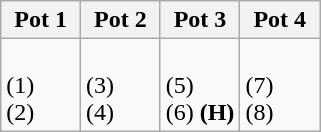<table class="wikitable">
<tr>
<th width=25%>Pot 1</th>
<th width=25%>Pot 2</th>
<th width=25%>Pot 3</th>
<th width=25%>Pot 4</th>
</tr>
<tr>
<td><br> (1) <br>
 (2)</td>
<td><br> (3) <br>
 (4)</td>
<td><br> (5) <br>
 (6) <strong>(H)</strong></td>
<td><br> (7) <br>
 (8)</td>
</tr>
</table>
